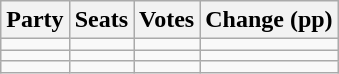<table class="wikitable" style="text-align:right;">
<tr>
<th>Party</th>
<th>Seats</th>
<th>Votes</th>
<th colspan="3">Change (pp)</th>
</tr>
<tr>
<td style="text-align:left;"></td>
<td></td>
<td></td>
<td></td>
</tr>
<tr>
<td style="text-align:left;"></td>
<td></td>
<td></td>
<td></td>
</tr>
<tr>
<td style="text-align:left;"></td>
<td></td>
<td></td>
<td></td>
</tr>
</table>
